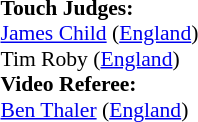<table width=100% style="font-size: 90%">
<tr>
<td><br><strong>Touch Judges:</strong>
<br><a href='#'>James Child</a> (<a href='#'>England</a>)
<br>Tim Roby (<a href='#'>England</a>)
<br><strong>Video Referee:</strong>
<br><a href='#'>Ben Thaler</a> (<a href='#'>England</a>)</td>
</tr>
</table>
